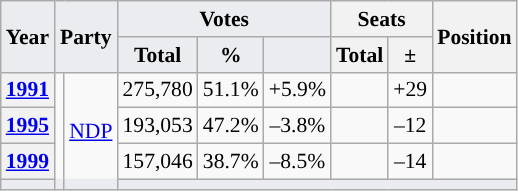<table class="wikitable" style="font-size:90%; text-align:center;">
<tr>
<th rowspan="2" style="background:#eaecf0;">Year</th>
<th colspan="2" rowspan="2" style="background:#eaecf0;">Party</th>
<th colspan="3" style="background:#eaecf0;">Votes</th>
<th colspan="2">Seats</th>
<th rowspan="2">Position</th>
</tr>
<tr>
<th style="background:#eaecf0;">Total</th>
<th style="background:#eaecf0;">%</th>
<th style="background:#eaecf0;"></th>
<th>Total</th>
<th>±</th>
</tr>
<tr>
<th><a href='#'>1991</a></th>
<td rowspan="5" style="background-color:"></td>
<td rowspan="5"><a href='#'>NDP</a></td>
<td>275,780</td>
<td>51.1%</td>
<td>+5.9%</td>
<td></td>
<td>+29</td>
<td></td>
</tr>
<tr>
<th><a href='#'>1995</a></th>
<td>193,053</td>
<td>47.2%</td>
<td>–3.8%</td>
<td></td>
<td>–12</td>
<td></td>
</tr>
<tr>
<th><a href='#'>1999</a></th>
<td>157,046</td>
<td>38.7%</td>
<td>–8.5%</td>
<td></td>
<td>–14</td>
<td></td>
</tr>
<tr>
<th colspan="10" style="background:#eaecf0;"></th>
</tr>
</table>
